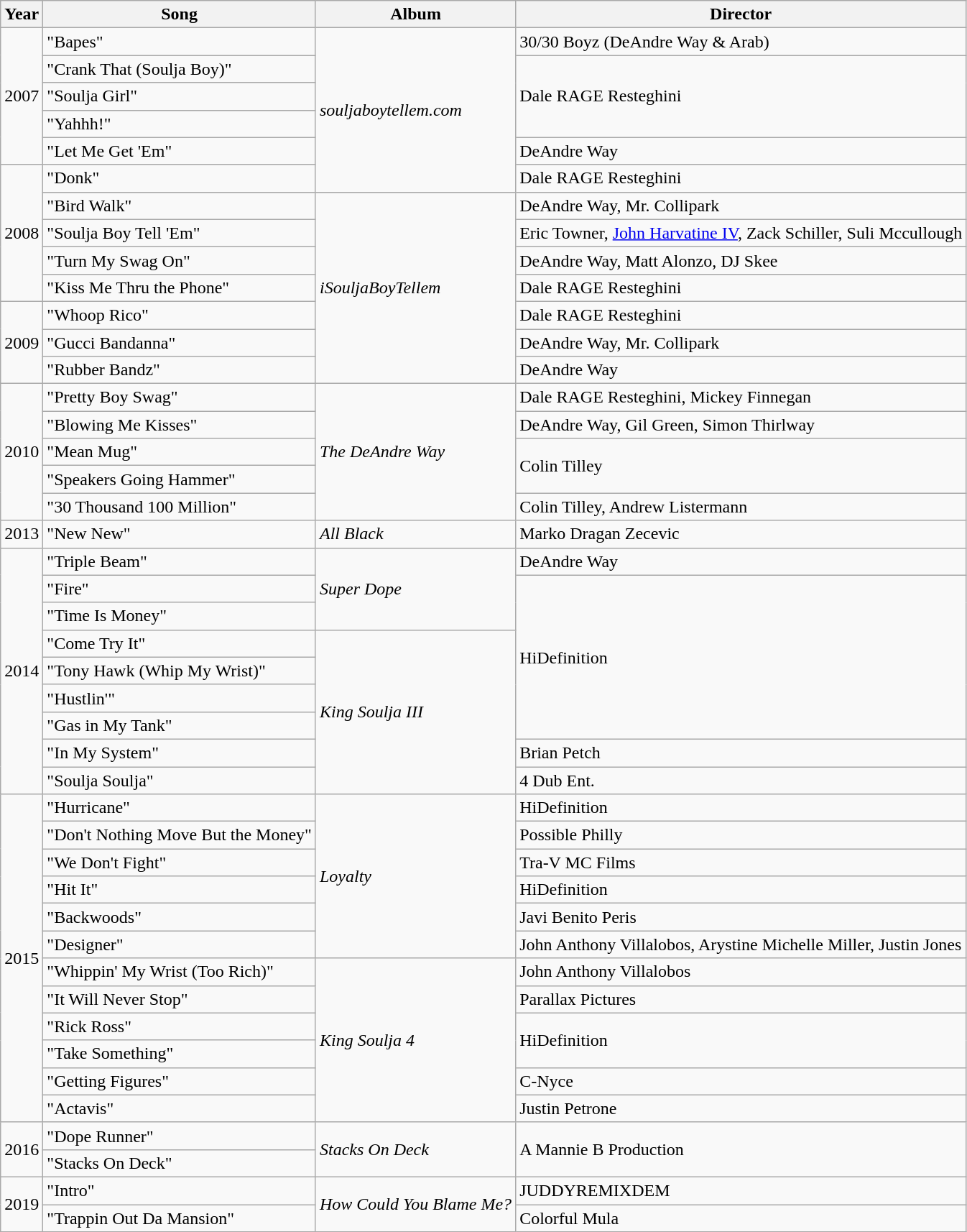<table class="wikitable">
<tr>
<th>Year</th>
<th>Song</th>
<th>Album</th>
<th>Director</th>
</tr>
<tr>
<td rowspan="5">2007</td>
<td>"Bapes"</td>
<td rowspan="6"><em>souljaboytellem.com</em></td>
<td>30/30 Boyz (DeAndre Way & Arab)</td>
</tr>
<tr>
<td>"Crank That (Soulja Boy)"</td>
<td rowspan=3>Dale RAGE Resteghini</td>
</tr>
<tr>
<td>"Soulja Girl"</td>
</tr>
<tr>
<td>"Yahhh!"</td>
</tr>
<tr>
<td>"Let Me Get 'Em"</td>
<td>DeAndre Way</td>
</tr>
<tr>
<td rowspan="5">2008</td>
<td>"Donk"</td>
<td>Dale RAGE Resteghini</td>
</tr>
<tr>
<td>"Bird Walk"</td>
<td rowspan="7"><em>iSouljaBoyTellem</em></td>
<td>DeAndre Way, Mr. Collipark</td>
</tr>
<tr>
<td>"Soulja Boy Tell 'Em"</td>
<td>Eric Towner, <a href='#'>John Harvatine IV</a>, Zack Schiller, Suli Mccullough</td>
</tr>
<tr>
<td>"Turn My Swag On"</td>
<td>DeAndre Way, Matt Alonzo, DJ Skee</td>
</tr>
<tr>
<td>"Kiss Me Thru the Phone"</td>
<td>Dale RAGE Resteghini</td>
</tr>
<tr>
<td rowspan="3">2009</td>
<td>"Whoop Rico"</td>
<td>Dale RAGE Resteghini</td>
</tr>
<tr>
<td>"Gucci Bandanna"</td>
<td>DeAndre Way, Mr. Collipark</td>
</tr>
<tr>
<td>"Rubber Bandz"</td>
<td>DeAndre Way</td>
</tr>
<tr>
<td rowspan="5">2010</td>
<td>"Pretty Boy Swag"</td>
<td rowspan="5"><em>The DeAndre Way</em></td>
<td>Dale RAGE Resteghini, Mickey Finnegan</td>
</tr>
<tr>
<td>"Blowing Me Kisses"</td>
<td>DeAndre Way, Gil Green, Simon Thirlway</td>
</tr>
<tr>
<td>"Mean Mug"</td>
<td rowspan=2>Colin Tilley</td>
</tr>
<tr>
<td>"Speakers Going Hammer"</td>
</tr>
<tr>
<td>"30 Thousand 100 Million"</td>
<td>Colin Tilley, Andrew Listermann</td>
</tr>
<tr>
<td>2013</td>
<td>"New New"</td>
<td><em>All Black</em></td>
<td>Marko Dragan Zecevic</td>
</tr>
<tr>
<td rowspan="9">2014</td>
<td>"Triple Beam"</td>
<td rowspan="3"><em>Super Dope</em></td>
<td>DeAndre Way</td>
</tr>
<tr>
<td>"Fire"</td>
<td rowspan=6>HiDefinition</td>
</tr>
<tr>
<td>"Time Is Money"</td>
</tr>
<tr>
<td>"Come Try It"</td>
<td rowspan="6"><em>King Soulja III</em></td>
</tr>
<tr>
<td>"Tony Hawk (Whip My Wrist)"</td>
</tr>
<tr>
<td>"Hustlin'"</td>
</tr>
<tr>
<td>"Gas in My Tank"</td>
</tr>
<tr>
<td>"In My System"</td>
<td>Brian Petch</td>
</tr>
<tr>
<td>"Soulja Soulja"</td>
<td>4 Dub Ent.</td>
</tr>
<tr>
<td rowspan="12">2015</td>
<td>"Hurricane"</td>
<td rowspan="6"><em>Loyalty</em></td>
<td>HiDefinition</td>
</tr>
<tr>
<td>"Don't Nothing Move But the Money"</td>
<td>Possible Philly</td>
</tr>
<tr>
<td>"We Don't Fight"</td>
<td>Tra-V MC Films</td>
</tr>
<tr>
<td>"Hit It"</td>
<td>HiDefinition</td>
</tr>
<tr>
<td>"Backwoods"</td>
<td>Javi Benito Peris</td>
</tr>
<tr>
<td>"Designer"</td>
<td>John Anthony Villalobos, Arystine Michelle Miller, Justin Jones</td>
</tr>
<tr>
<td>"Whippin' My Wrist (Too Rich)"</td>
<td rowspan="6"><em>King Soulja 4</em></td>
<td>John Anthony Villalobos</td>
</tr>
<tr>
<td>"It Will Never Stop"</td>
<td>Parallax Pictures</td>
</tr>
<tr>
<td>"Rick Ross"</td>
<td rowspan=2>HiDefinition</td>
</tr>
<tr>
<td>"Take Something"</td>
</tr>
<tr>
<td>"Getting Figures"</td>
<td>C-Nyce</td>
</tr>
<tr>
<td>"Actavis"</td>
<td>Justin Petrone</td>
</tr>
<tr>
<td rowspan="2">2016</td>
<td>"Dope Runner"</td>
<td rowspan="2"><em>Stacks On Deck</em></td>
<td rowspan=2>A Mannie B Production</td>
</tr>
<tr>
<td>"Stacks On Deck"</td>
</tr>
<tr>
<td rowspan="2">2019</td>
<td>"Intro"</td>
<td rowspan="2"><em>How Could You Blame Me?</em></td>
<td>JUDDYREMIXDEM</td>
</tr>
<tr>
<td>"Trappin Out Da Mansion"</td>
<td rowspan=2>Colorful Mula</td>
</tr>
</table>
